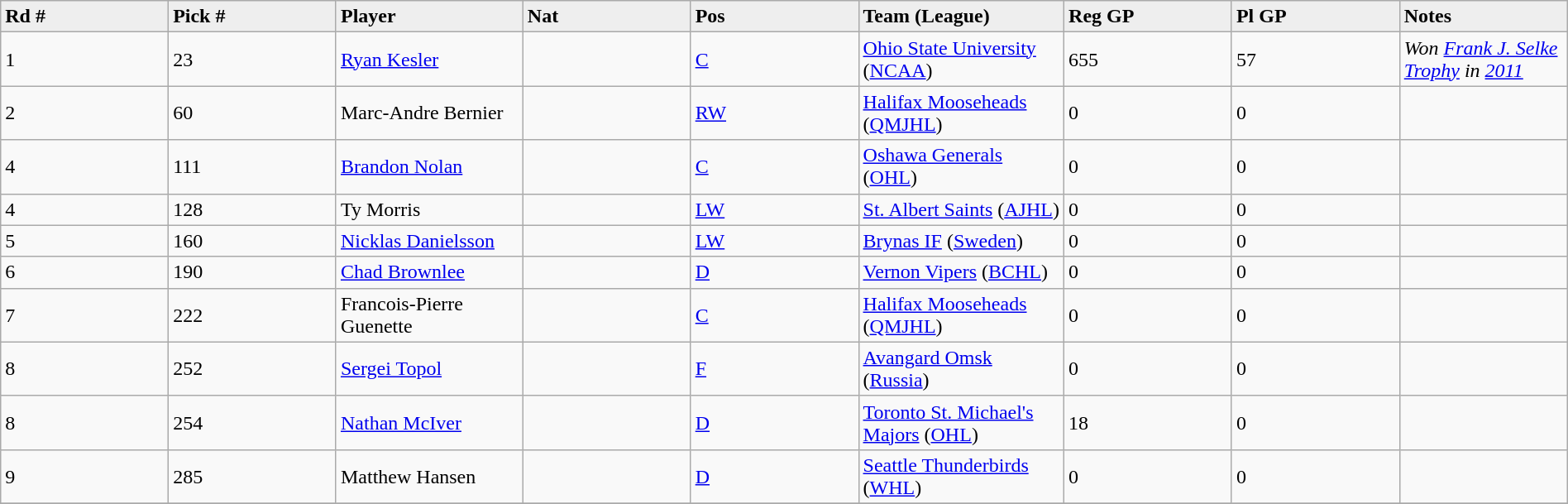<table class="wikitable" style="width: 100%">
<tr>
<td width="5%"; bgcolor="#eeeeee"><strong>Rd #</strong></td>
<td width="5%"; bgcolor="#eeeeee"><strong>Pick #</strong></td>
<td width="5%"; bgcolor="#eeeeee"><strong>Player</strong></td>
<td width="5%"; bgcolor="#eeeeee"><strong>Nat</strong></td>
<td width="5%"; bgcolor="#eeeeee"><strong>Pos</strong></td>
<td width="5%"; bgcolor="#eeeeee"><strong>Team (League)</strong></td>
<td width="5%"; bgcolor="#eeeeee"><strong>Reg GP</strong></td>
<td width="5%"; bgcolor="#eeeeee"><strong>Pl GP</strong></td>
<td width="5%"; bgcolor="#eeeeee"><strong>Notes</strong></td>
</tr>
<tr>
<td>1</td>
<td>23</td>
<td><a href='#'>Ryan Kesler</a></td>
<td></td>
<td><a href='#'>C</a></td>
<td><a href='#'>Ohio State University</a> (<a href='#'>NCAA</a>)</td>
<td>655</td>
<td>57</td>
<td><em>Won <a href='#'>Frank J. Selke Trophy</a> in <a href='#'>2011</a></em></td>
</tr>
<tr>
<td>2</td>
<td>60</td>
<td>Marc-Andre Bernier</td>
<td></td>
<td><a href='#'>RW</a></td>
<td><a href='#'>Halifax Mooseheads</a> (<a href='#'>QMJHL</a>)</td>
<td>0</td>
<td>0</td>
<td></td>
</tr>
<tr>
<td>4</td>
<td>111</td>
<td><a href='#'>Brandon Nolan</a></td>
<td></td>
<td><a href='#'>C</a></td>
<td><a href='#'>Oshawa Generals</a> (<a href='#'>OHL</a>)</td>
<td>0</td>
<td>0</td>
<td></td>
</tr>
<tr>
<td>4</td>
<td>128</td>
<td>Ty Morris</td>
<td></td>
<td><a href='#'>LW</a></td>
<td><a href='#'>St. Albert Saints</a> (<a href='#'>AJHL</a>)</td>
<td>0</td>
<td>0</td>
<td></td>
</tr>
<tr>
<td>5</td>
<td>160</td>
<td><a href='#'>Nicklas Danielsson</a></td>
<td></td>
<td><a href='#'>LW</a></td>
<td><a href='#'>Brynas IF</a> (<a href='#'>Sweden</a>)</td>
<td>0</td>
<td>0</td>
<td></td>
</tr>
<tr>
<td>6</td>
<td>190</td>
<td><a href='#'>Chad Brownlee</a></td>
<td></td>
<td><a href='#'>D</a></td>
<td><a href='#'>Vernon Vipers</a> (<a href='#'>BCHL</a>)</td>
<td>0</td>
<td>0</td>
<td></td>
</tr>
<tr>
<td>7</td>
<td>222</td>
<td>Francois-Pierre Guenette</td>
<td></td>
<td><a href='#'>C</a></td>
<td><a href='#'>Halifax Mooseheads</a> (<a href='#'>QMJHL</a>)</td>
<td>0</td>
<td>0</td>
<td></td>
</tr>
<tr>
<td>8</td>
<td>252</td>
<td><a href='#'>Sergei Topol</a></td>
<td></td>
<td><a href='#'>F</a></td>
<td><a href='#'>Avangard Omsk</a> (<a href='#'>Russia</a>)</td>
<td>0</td>
<td>0</td>
<td></td>
</tr>
<tr>
<td>8</td>
<td>254</td>
<td><a href='#'>Nathan McIver</a></td>
<td></td>
<td><a href='#'>D</a></td>
<td><a href='#'>Toronto St. Michael's Majors</a> (<a href='#'>OHL</a>)</td>
<td>18</td>
<td>0</td>
<td></td>
</tr>
<tr>
<td>9</td>
<td>285</td>
<td>Matthew Hansen</td>
<td></td>
<td><a href='#'>D</a></td>
<td><a href='#'>Seattle Thunderbirds</a> (<a href='#'>WHL</a>)</td>
<td>0</td>
<td>0</td>
<td></td>
</tr>
<tr>
</tr>
</table>
